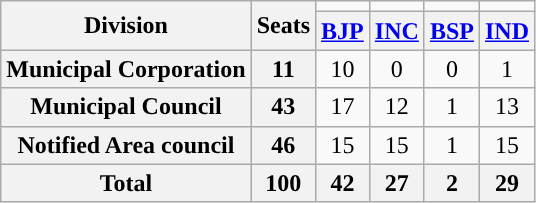<table class="wikitable" style="text-align:center;">
<tr>
<th rowspan="2">Division</th>
<th rowspan="2">Seats</th>
<td></td>
<td></td>
<td></td>
<td></td>
</tr>
<tr>
<th><a href='#'>BJP</a></th>
<th><a href='#'>INC</a></th>
<th><a href='#'>BSP</a></th>
<th><a href='#'>IND</a></th>
</tr>
<tr>
<th>Municipal Corporation</th>
<th>11</th>
<td style="text-align:center;" style="background:">10</td>
<td style="text-align:center;">0</td>
<td style="text-align:center;">0</td>
<td style="text-align:center;">1</td>
</tr>
<tr>
<th>Municipal Council</th>
<th>43</th>
<td style="text-align:center;" style="background:">17</td>
<td style="text-align:center;">12</td>
<td style="text-align:center;">1</td>
<td style="text-align:center;">13</td>
</tr>
<tr>
<th>Notified Area council</th>
<th>46</th>
<td style="text-align:center;">15</td>
<td style="text-align:center;">15</td>
<td style="text-align:center;">1</td>
<td style="text-align:center;">15</td>
</tr>
<tr>
<th>Total</th>
<th>100</th>
<th style="background:">42</th>
<th>27</th>
<th>2</th>
<th>29</th>
</tr>
</table>
